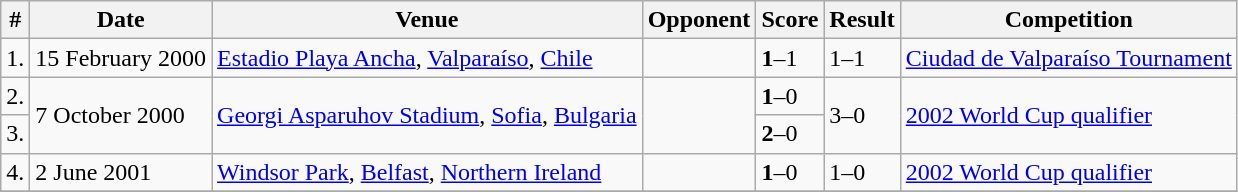<table class="wikitable">
<tr>
<th>#</th>
<th>Date</th>
<th>Venue</th>
<th>Opponent</th>
<th>Score</th>
<th>Result</th>
<th>Competition</th>
</tr>
<tr>
<td>1.</td>
<td>15 February 2000</td>
<td><a href='#'>Estadio Playa Ancha</a>, <a href='#'>Valparaíso</a>, <a href='#'>Chile</a></td>
<td></td>
<td><strong>1</strong>–1</td>
<td>1–1</td>
<td><a href='#'>Ciudad de Valparaíso Tournament</a></td>
</tr>
<tr>
<td>2.</td>
<td rowspan=2>7 October 2000</td>
<td rowspan=2><a href='#'>Georgi Asparuhov Stadium</a>, <a href='#'>Sofia</a>, <a href='#'>Bulgaria</a></td>
<td rowspan=2></td>
<td><strong>1</strong>–0</td>
<td rowspan=2>3–0</td>
<td rowspan=2><a href='#'>2002 World Cup qualifier</a></td>
</tr>
<tr>
<td>3.</td>
<td><strong>2</strong>–0</td>
</tr>
<tr>
<td>4.</td>
<td>2 June 2001</td>
<td><a href='#'>Windsor Park</a>, <a href='#'>Belfast</a>, <a href='#'>Northern Ireland</a></td>
<td></td>
<td><strong>1</strong>–0</td>
<td>1–0</td>
<td><a href='#'>2002 World Cup qualifier</a></td>
</tr>
<tr>
</tr>
</table>
